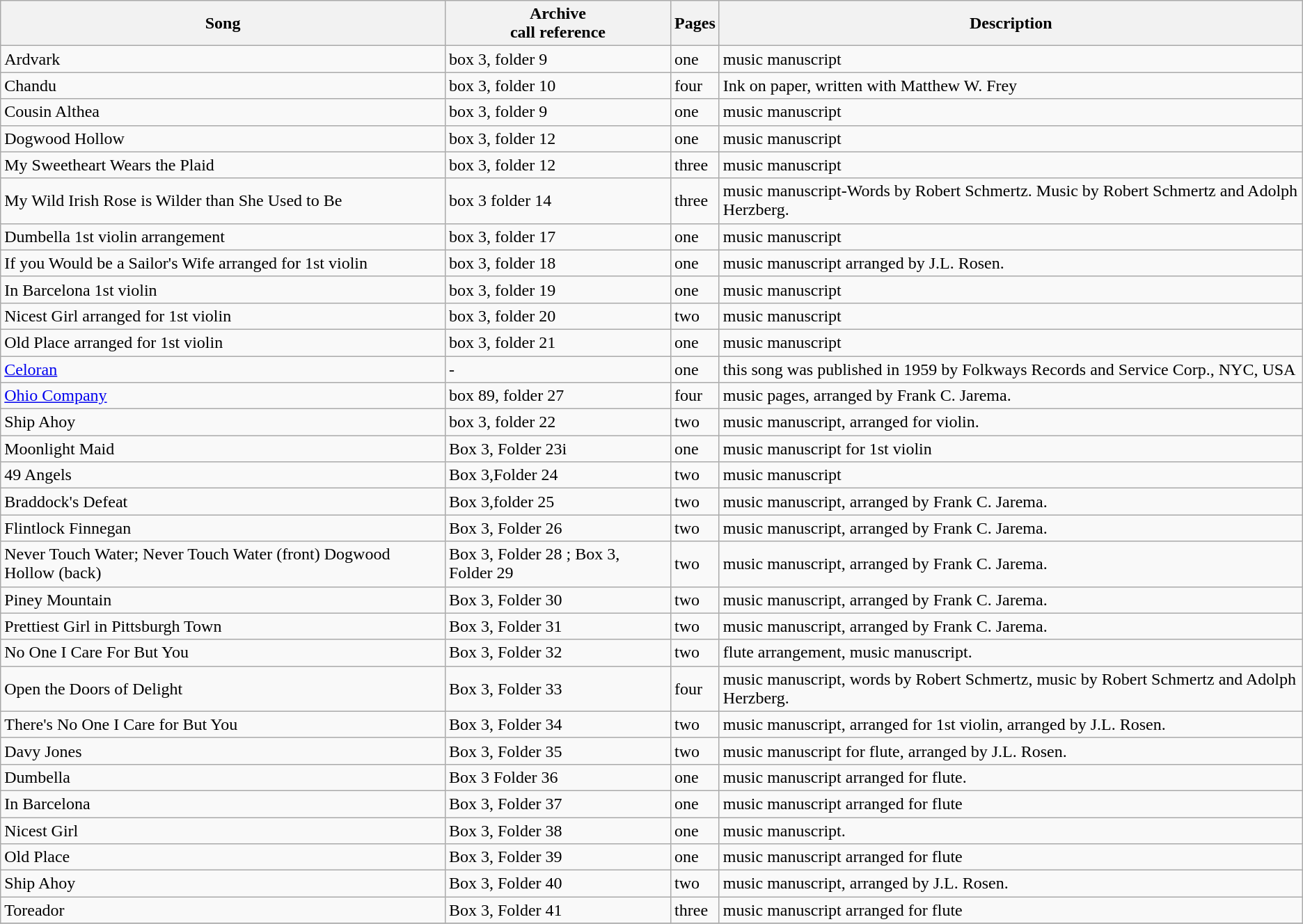<table class="wikitable">
<tr>
<th>Song</th>
<th>Archive<br>call reference</th>
<th>Pages</th>
<th>Description</th>
</tr>
<tr>
<td>Ardvark</td>
<td>box 3, folder 9</td>
<td>one</td>
<td>music manuscript</td>
</tr>
<tr>
<td>Chandu</td>
<td>box 3, folder 10</td>
<td>four</td>
<td>Ink on paper, written with Matthew W. Frey</td>
</tr>
<tr>
<td>Cousin Althea</td>
<td>box 3, folder 9</td>
<td>one</td>
<td>music manuscript</td>
</tr>
<tr>
<td>Dogwood Hollow</td>
<td>box 3, folder 12</td>
<td>one</td>
<td>music manuscript</td>
</tr>
<tr>
<td>My Sweetheart Wears the Plaid</td>
<td>box 3, folder 12</td>
<td>three</td>
<td>music manuscript</td>
</tr>
<tr>
<td>My Wild Irish Rose is Wilder than She Used to Be</td>
<td>box 3 folder 14</td>
<td>three</td>
<td>music manuscript-Words by Robert Schmertz. Music by Robert Schmertz and Adolph Herzberg.</td>
</tr>
<tr>
<td>Dumbella 1st violin arrangement</td>
<td>box 3, folder 17</td>
<td>one</td>
<td>music manuscript</td>
</tr>
<tr>
<td>If you Would be a Sailor's Wife arranged for 1st violin</td>
<td>box 3, folder 18</td>
<td>one</td>
<td>music manuscript arranged by J.L. Rosen.</td>
</tr>
<tr>
<td>In Barcelona 1st violin</td>
<td>box 3, folder 19</td>
<td>one</td>
<td>music manuscript</td>
</tr>
<tr>
<td>Nicest Girl arranged for 1st violin</td>
<td>box 3, folder 20</td>
<td>two</td>
<td>music manuscript</td>
</tr>
<tr>
<td>Old Place arranged for 1st violin</td>
<td>box 3, folder 21</td>
<td>one</td>
<td>music manuscript</td>
</tr>
<tr>
<td><a href='#'>Celoran</a></td>
<td>-</td>
<td>one</td>
<td>this song was published in 1959 by Folkways Records and Service Corp., NYC, USA</td>
</tr>
<tr>
<td><a href='#'>Ohio Company</a></td>
<td>box 89, folder 27</td>
<td>four</td>
<td>music pages, arranged by Frank C. Jarema.</td>
</tr>
<tr>
<td>Ship Ahoy</td>
<td>box 3, folder 22</td>
<td>two</td>
<td>music manuscript, arranged for violin.</td>
</tr>
<tr>
<td>Moonlight Maid</td>
<td>Box 3, Folder	23i</td>
<td>one</td>
<td>music manuscript for 1st violin</td>
</tr>
<tr>
<td>49 Angels</td>
<td>Box 3,Folder	24</td>
<td>two</td>
<td>music manuscript</td>
</tr>
<tr>
<td>Braddock's Defeat</td>
<td>Box 3,folder	25</td>
<td>two</td>
<td>music manuscript, arranged by Frank C. Jarema.</td>
</tr>
<tr>
<td>Flintlock Finnegan</td>
<td>Box 3, Folder	26</td>
<td>two</td>
<td>music manuscript, arranged by Frank C. Jarema.</td>
</tr>
<tr>
<td>Never Touch Water; Never Touch Water (front) Dogwood Hollow (back)</td>
<td>Box 3, Folder	28 ; Box 3, Folder 29</td>
<td>two</td>
<td>music manuscript, arranged by Frank C. Jarema.</td>
</tr>
<tr>
<td>Piney Mountain</td>
<td>Box 3, Folder 30</td>
<td>two</td>
<td>music manuscript, arranged by Frank C. Jarema.</td>
</tr>
<tr>
<td>Prettiest Girl in Pittsburgh Town</td>
<td>Box 3, Folder	31</td>
<td>two</td>
<td>music manuscript, arranged by Frank C. Jarema.</td>
</tr>
<tr>
<td>No One I Care For But You</td>
<td>Box 3, Folder	32</td>
<td>two</td>
<td>flute arrangement, music manuscript.</td>
</tr>
<tr>
<td>Open the Doors of Delight</td>
<td>Box 3, Folder	33</td>
<td>four</td>
<td>music manuscript, words by Robert Schmertz, music by Robert Schmertz and Adolph Herzberg.</td>
</tr>
<tr>
<td>There's No One I Care for But You</td>
<td>Box 3, Folder	34</td>
<td>two</td>
<td>music manuscript, arranged for 1st violin, arranged by J.L. Rosen.</td>
</tr>
<tr>
<td>Davy Jones</td>
<td>Box 3, Folder	35</td>
<td>two</td>
<td>music manuscript for flute, arranged by J.L. Rosen.</td>
</tr>
<tr>
<td>Dumbella</td>
<td>Box 3 Folder	36</td>
<td>one</td>
<td>music manuscript arranged for flute.</td>
</tr>
<tr>
<td>In Barcelona</td>
<td>Box 3, Folder	37</td>
<td>one</td>
<td>music manuscript arranged for flute</td>
</tr>
<tr>
<td>Nicest Girl</td>
<td>Box 3, Folder	38</td>
<td>one</td>
<td>music manuscript.</td>
</tr>
<tr>
<td>Old Place</td>
<td>Box 3, Folder 39</td>
<td>one</td>
<td>music manuscript arranged for flute</td>
</tr>
<tr>
<td>Ship Ahoy</td>
<td>Box 3, Folder 40</td>
<td>two</td>
<td>music manuscript, arranged by J.L. Rosen.</td>
</tr>
<tr>
<td>Toreador</td>
<td>Box 3, Folder 41</td>
<td>three</td>
<td>music manuscript arranged for flute</td>
</tr>
<tr>
</tr>
</table>
